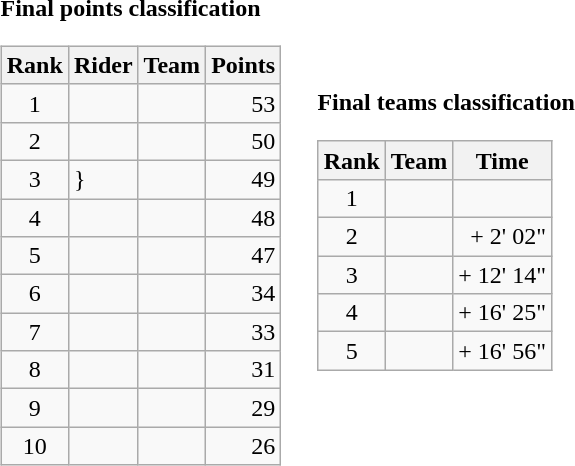<table>
<tr>
<td><strong>Final points classification</strong><br><table class="wikitable">
<tr>
<th scope="col">Rank</th>
<th scope="col">Rider</th>
<th scope="col">Team</th>
<th scope="col">Points</th>
</tr>
<tr>
<td style="text-align:center;">1</td>
<td> </td>
<td></td>
<td style="text-align:right;">53</td>
</tr>
<tr>
<td style="text-align:center;">2</td>
<td></td>
<td></td>
<td style="text-align:right;">50</td>
</tr>
<tr>
<td style="text-align:center;">3</td>
<td>}</td>
<td></td>
<td style="text-align:right;">49</td>
</tr>
<tr>
<td style="text-align:center;">4</td>
<td></td>
<td></td>
<td style="text-align:right;">48</td>
</tr>
<tr>
<td style="text-align:center;">5</td>
<td></td>
<td></td>
<td style="text-align:right;">47</td>
</tr>
<tr>
<td style="text-align:center;">6</td>
<td></td>
<td></td>
<td style="text-align:right;">34</td>
</tr>
<tr>
<td style="text-align:center;">7</td>
<td></td>
<td></td>
<td style="text-align:right;">33</td>
</tr>
<tr>
<td style="text-align:center;">8</td>
<td></td>
<td></td>
<td style="text-align:right;">31</td>
</tr>
<tr>
<td style="text-align:center;">9</td>
<td></td>
<td></td>
<td style="text-align:right;">29</td>
</tr>
<tr>
<td style="text-align:center;">10</td>
<td></td>
<td></td>
<td style="text-align:right;">26</td>
</tr>
</table>
</td>
<td></td>
<td><strong>Final teams classification</strong><br><table class="wikitable">
<tr>
<th scope="col">Rank</th>
<th scope="col">Team</th>
<th scope="col">Time</th>
</tr>
<tr>
<td style="text-align:center;">1</td>
<td></td>
<td style="text-align:right;"></td>
</tr>
<tr>
<td style="text-align:center;">2</td>
<td></td>
<td style="text-align:right;">+ 2' 02"</td>
</tr>
<tr>
<td style="text-align:center;">3</td>
<td></td>
<td style="text-align:right;">+ 12' 14"</td>
</tr>
<tr>
<td style="text-align:center;">4</td>
<td></td>
<td style="text-align:right;">+ 16' 25"</td>
</tr>
<tr>
<td style="text-align:center;">5</td>
<td></td>
<td style="text-align:right;">+ 16' 56"</td>
</tr>
</table>
</td>
</tr>
</table>
